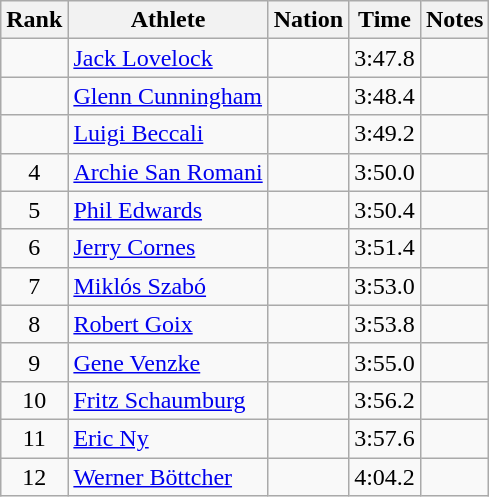<table class="wikitable sortable" style="text-align:center">
<tr>
<th>Rank</th>
<th>Athlete</th>
<th>Nation</th>
<th>Time</th>
<th>Notes</th>
</tr>
<tr>
<td></td>
<td align=left><a href='#'>Jack Lovelock</a></td>
<td align=left></td>
<td>3:47.8</td>
<td></td>
</tr>
<tr>
<td></td>
<td align=left><a href='#'>Glenn Cunningham</a></td>
<td align=left></td>
<td>3:48.4</td>
<td></td>
</tr>
<tr>
<td></td>
<td align=left><a href='#'>Luigi Beccali</a></td>
<td align=left></td>
<td>3:49.2</td>
<td></td>
</tr>
<tr>
<td>4</td>
<td align=left><a href='#'>Archie San Romani</a></td>
<td align=left></td>
<td>3:50.0</td>
<td></td>
</tr>
<tr>
<td>5</td>
<td align=left><a href='#'>Phil Edwards</a></td>
<td align=left></td>
<td>3:50.4</td>
<td><strong> </strong></td>
</tr>
<tr>
<td>6</td>
<td align=left><a href='#'>Jerry Cornes</a></td>
<td align=left></td>
<td>3:51.4</td>
<td></td>
</tr>
<tr>
<td>7</td>
<td align=left><a href='#'>Miklós Szabó</a></td>
<td align=left></td>
<td>3:53.0</td>
<td></td>
</tr>
<tr>
<td>8</td>
<td align=left><a href='#'>Robert Goix</a></td>
<td align=left></td>
<td>3:53.8</td>
<td></td>
</tr>
<tr>
<td>9</td>
<td align=left><a href='#'>Gene Venzke</a></td>
<td align=left></td>
<td>3:55.0</td>
<td></td>
</tr>
<tr>
<td>10</td>
<td align=left><a href='#'>Fritz Schaumburg</a></td>
<td align=left></td>
<td>3:56.2</td>
<td></td>
</tr>
<tr>
<td>11</td>
<td align=left><a href='#'>Eric Ny</a></td>
<td align=left></td>
<td>3:57.6</td>
<td></td>
</tr>
<tr>
<td>12</td>
<td align=left><a href='#'>Werner Böttcher</a></td>
<td align=left></td>
<td>4:04.2</td>
<td></td>
</tr>
</table>
